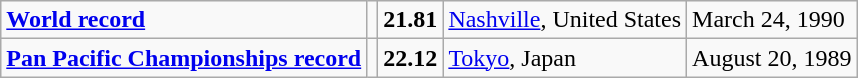<table class="wikitable">
<tr>
<td><strong><a href='#'>World record</a></strong></td>
<td></td>
<td><strong>21.81</strong></td>
<td><a href='#'>Nashville</a>, United States</td>
<td>March 24, 1990</td>
</tr>
<tr>
<td><strong><a href='#'>Pan Pacific Championships record</a></strong></td>
<td></td>
<td><strong>22.12</strong></td>
<td><a href='#'>Tokyo</a>, Japan</td>
<td>August 20, 1989</td>
</tr>
</table>
